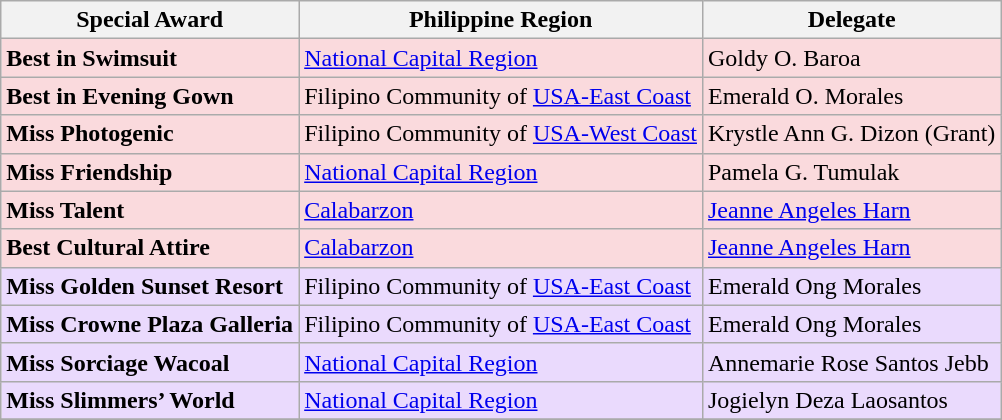<table class="wikitable">
<tr>
<th>Special Award</th>
<th>Philippine Region</th>
<th>Delegate</th>
</tr>
<tr>
<td style="background-color:#FADADD;"><strong>Best in Swimsuit</strong></td>
<td style="background-color:#FADADD;"><a href='#'>National Capital Region</a></td>
<td style="background-color:#FADADD;">Goldy O. Baroa</td>
</tr>
<tr>
<td style="background-color:#FADADD;"><strong>Best in Evening Gown</strong></td>
<td style="background-color:#FADADD;">Filipino Community of <a href='#'>USA-East Coast</a></td>
<td style="background-color:#FADADD;">Emerald O. Morales</td>
</tr>
<tr>
<td style="background-color:#FADADD;"><strong>Miss Photogenic</strong></td>
<td style="background-color:#FADADD;">Filipino Community of <a href='#'>USA-West Coast</a></td>
<td style="background-color:#FADADD;">Krystle Ann G. Dizon (Grant)</td>
</tr>
<tr>
<td style="background-color:#FADADD;"><strong>Miss Friendship</strong></td>
<td style="background-color:#FADADD;"><a href='#'>National Capital Region</a></td>
<td style="background-color:#FADADD;">Pamela G. Tumulak</td>
</tr>
<tr>
<td style="background-color:#FADADD;"><strong>Miss Talent</strong></td>
<td style="background-color:#FADADD;"><a href='#'>Calabarzon</a></td>
<td style="background-color:#FADADD;"><a href='#'>Jeanne Angeles Harn</a></td>
</tr>
<tr>
<td style="background-color:#FADADD;"><strong>Best Cultural Attire</strong></td>
<td style="background-color:#FADADD;"><a href='#'>Calabarzon</a></td>
<td style="background-color:#FADADD;"><a href='#'>Jeanne Angeles Harn</a></td>
</tr>
<tr>
<td style="background-color:#eadafd;"><strong>Miss Golden Sunset Resort</strong></td>
<td style="background-color:#eadafd;">Filipino Community of <a href='#'>USA-East Coast</a></td>
<td style="background-color:#eadafd;">Emerald Ong Morales</td>
</tr>
<tr>
<td style="background-color:#eadafd;"><strong>Miss Crowne Plaza Galleria</strong></td>
<td style="background-color:#eadafd;">Filipino Community of <a href='#'>USA-East Coast</a></td>
<td style="background-color:#eadafd;">Emerald Ong Morales</td>
</tr>
<tr>
<td style="background-color:#eadafd;"><strong>Miss Sorciage Wacoal</strong></td>
<td style="background-color:#eadafd;"><a href='#'>National Capital Region</a></td>
<td style="background-color:#eadafd;">Annemarie Rose Santos Jebb</td>
</tr>
<tr>
<td style="background-color:#eadafd;"><strong>Miss Slimmers’ World </strong></td>
<td style="background-color:#eadafd;"><a href='#'>National Capital Region</a></td>
<td style="background-color:#eadafd;">Jogielyn Deza Laosantos</td>
</tr>
<tr>
</tr>
</table>
